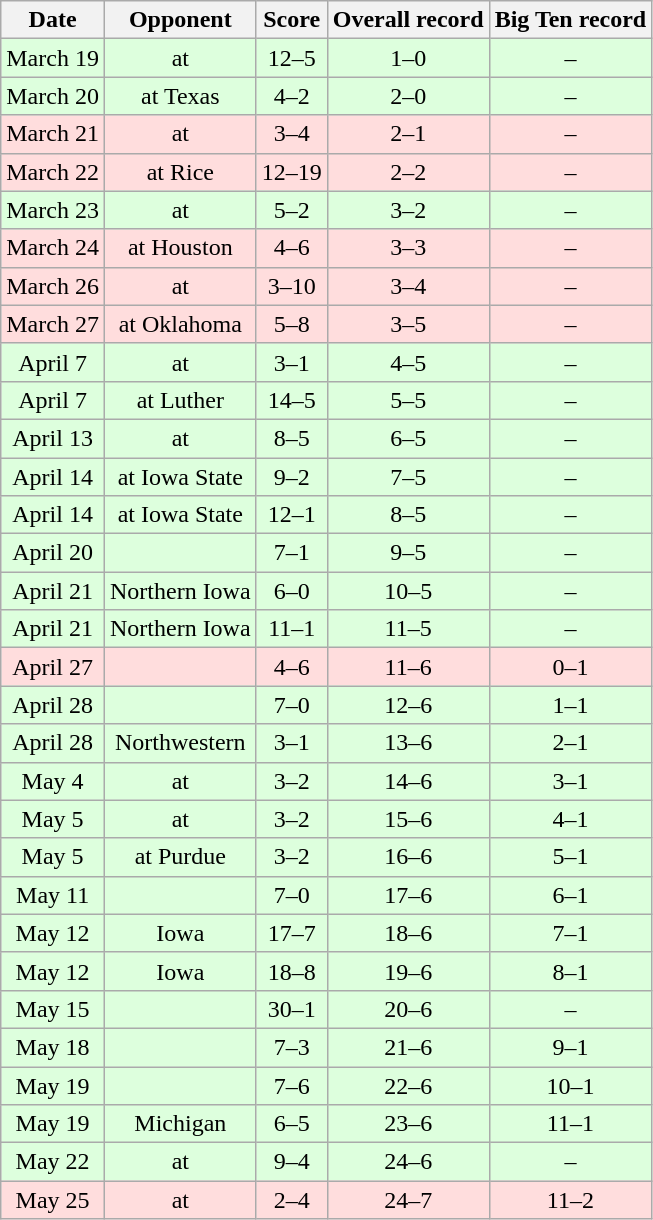<table class="wikitable" style="text-align: center;">
<tr>
<th>Date</th>
<th>Opponent</th>
<th>Score</th>
<th>Overall record</th>
<th>Big Ten record</th>
</tr>
<tr style="background-color: #ddffdd">
<td>March 19</td>
<td>at </td>
<td>12–5</td>
<td>1–0</td>
<td>–</td>
</tr>
<tr style="background-color: #ddffdd">
<td>March 20</td>
<td>at Texas</td>
<td>4–2</td>
<td>2–0</td>
<td>–</td>
</tr>
<tr style="background-color: #ffdddd">
<td>March 21</td>
<td>at </td>
<td>3–4</td>
<td>2–1</td>
<td>–</td>
</tr>
<tr style="background-color: #ffdddd">
<td>March 22</td>
<td>at Rice</td>
<td>12–19</td>
<td>2–2</td>
<td>–</td>
</tr>
<tr style="background-color: #ddffdd">
<td>March 23</td>
<td>at </td>
<td>5–2</td>
<td>3–2</td>
<td>–</td>
</tr>
<tr style="background-color: #ffdddd">
<td>March 24</td>
<td>at Houston</td>
<td>4–6</td>
<td>3–3</td>
<td>–</td>
</tr>
<tr style="background-color: #ffdddd">
<td>March 26</td>
<td>at </td>
<td>3–10</td>
<td>3–4</td>
<td>–</td>
</tr>
<tr style="background-color: #ffdddd">
<td>March 27</td>
<td>at Oklahoma</td>
<td>5–8</td>
<td>3–5</td>
<td>–</td>
</tr>
<tr style="background-color: #ddffdd">
<td>April 7</td>
<td>at </td>
<td>3–1</td>
<td>4–5</td>
<td>–</td>
</tr>
<tr style="background-color: #ddffdd">
<td>April 7</td>
<td>at Luther</td>
<td>14–5</td>
<td>5–5</td>
<td>–</td>
</tr>
<tr style="background-color: #ddffdd">
<td>April 13</td>
<td>at </td>
<td>8–5</td>
<td>6–5</td>
<td>–</td>
</tr>
<tr style="background-color: #ddffdd">
<td>April 14</td>
<td>at Iowa State</td>
<td>9–2</td>
<td>7–5</td>
<td>–</td>
</tr>
<tr style="background-color: #ddffdd">
<td>April 14</td>
<td>at Iowa State</td>
<td>12–1</td>
<td>8–5</td>
<td>–</td>
</tr>
<tr style="background-color: #ddffdd">
<td>April 20</td>
<td></td>
<td>7–1</td>
<td>9–5</td>
<td>–</td>
</tr>
<tr style="background-color: #ddffdd">
<td>April 21</td>
<td>Northern Iowa</td>
<td>6–0</td>
<td>10–5</td>
<td>–</td>
</tr>
<tr style="background-color: #ddffdd">
<td>April 21</td>
<td>Northern Iowa</td>
<td>11–1</td>
<td>11–5</td>
<td>–</td>
</tr>
<tr style="background-color: #ffdddd">
<td>April 27</td>
<td></td>
<td>4–6</td>
<td>11–6</td>
<td>0–1</td>
</tr>
<tr style="background-color: #ddffdd">
<td>April 28</td>
<td></td>
<td>7–0</td>
<td>12–6</td>
<td>1–1</td>
</tr>
<tr style="background-color: #ddffdd">
<td>April 28</td>
<td>Northwestern</td>
<td>3–1</td>
<td>13–6</td>
<td>2–1</td>
</tr>
<tr style="background-color: #ddffdd">
<td>May 4</td>
<td>at </td>
<td>3–2</td>
<td>14–6</td>
<td>3–1</td>
</tr>
<tr style="background-color: #ddffdd">
<td>May 5</td>
<td>at </td>
<td>3–2</td>
<td>15–6</td>
<td>4–1</td>
</tr>
<tr style="background-color: #ddffdd">
<td>May 5</td>
<td>at Purdue</td>
<td>3–2</td>
<td>16–6</td>
<td>5–1</td>
</tr>
<tr style="background-color: #ddffdd">
<td>May 11</td>
<td></td>
<td>7–0</td>
<td>17–6</td>
<td>6–1</td>
</tr>
<tr style="background-color: #ddffdd">
<td>May 12</td>
<td>Iowa</td>
<td>17–7</td>
<td>18–6</td>
<td>7–1</td>
</tr>
<tr style="background-color: #ddffdd">
<td>May 12</td>
<td>Iowa</td>
<td>18–8</td>
<td>19–6</td>
<td>8–1</td>
</tr>
<tr style="background-color: #ddffdd">
<td>May 15</td>
<td></td>
<td>30–1</td>
<td>20–6</td>
<td>–</td>
</tr>
<tr style="background-color: #ddffdd">
<td>May 18</td>
<td></td>
<td>7–3</td>
<td>21–6</td>
<td>9–1</td>
</tr>
<tr style="background-color: #ddffdd">
<td>May 19</td>
<td></td>
<td>7–6</td>
<td>22–6</td>
<td>10–1</td>
</tr>
<tr style="background-color: #ddffdd">
<td>May 19</td>
<td>Michigan</td>
<td>6–5</td>
<td>23–6</td>
<td>11–1</td>
</tr>
<tr style="background-color: #ddffdd">
<td>May 22</td>
<td>at </td>
<td>9–4</td>
<td>24–6</td>
<td>–</td>
</tr>
<tr style="background-color: #ffdddd">
<td>May 25</td>
<td>at </td>
<td>2–4</td>
<td>24–7</td>
<td>11–2</td>
</tr>
</table>
